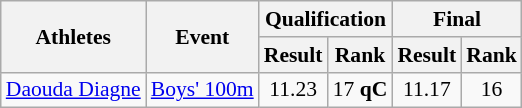<table class="wikitable" border="1" style="font-size:90%">
<tr>
<th rowspan=2>Athletes</th>
<th rowspan=2>Event</th>
<th colspan=2>Qualification</th>
<th colspan=2>Final</th>
</tr>
<tr>
<th>Result</th>
<th>Rank</th>
<th>Result</th>
<th>Rank</th>
</tr>
<tr>
<td><a href='#'>Daouda Diagne</a></td>
<td><a href='#'>Boys' 100m</a></td>
<td align=center>11.23</td>
<td align=center>17 <strong>qC</strong></td>
<td align=center>11.17</td>
<td align=center>16</td>
</tr>
</table>
